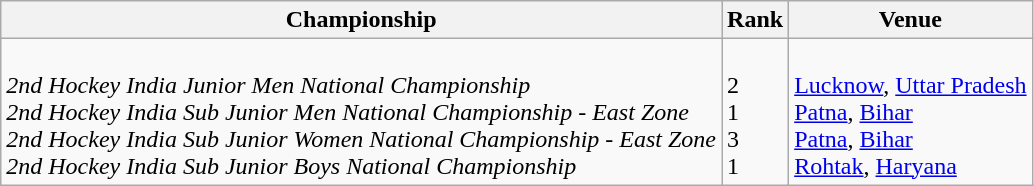<table class="wikitable" style="text-align: left;">
<tr>
<th>Championship</th>
<th>Rank</th>
<th>Venue</th>
</tr>
<tr>
<td><br><em>2nd Hockey India Junior Men National Championship</em> <br>
<em>2nd Hockey India Sub Junior Men National Championship - East Zone</em> <br>
<em>2nd Hockey India Sub Junior Women National Championship - East Zone</em> <br>
<em>2nd Hockey India Sub Junior Boys National Championship</em></td>
<td><div><br>2 <br>
1<br>
3<br>
1</div></td>
<td><br><a href='#'>Lucknow</a>, <a href='#'>Uttar Pradesh</a><br>
<a href='#'>Patna</a>, <a href='#'>Bihar</a><br>
<a href='#'>Patna</a>, <a href='#'>Bihar</a><br>
<a href='#'>Rohtak</a>, <a href='#'>Haryana</a></td>
</tr>
</table>
